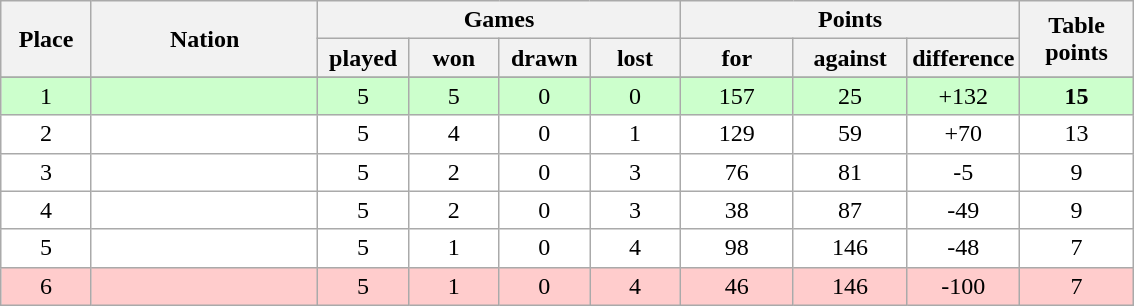<table class="wikitable">
<tr>
<th rowspan=2 width="8%">Place</th>
<th rowspan=2 width="20%">Nation</th>
<th colspan=4 width="32%">Games</th>
<th colspan=3 width="30%">Points</th>
<th rowspan=2 width="10%">Table<br>points</th>
</tr>
<tr>
<th width="8%">played</th>
<th width="8%">won</th>
<th width="8%">drawn</th>
<th width="8%">lost</th>
<th width="10%">for</th>
<th width="10%">against</th>
<th width="10%">difference</th>
</tr>
<tr>
</tr>
<tr bgcolor=#ccffcc align=center>
<td>1</td>
<td align=left><strong></strong></td>
<td>5</td>
<td>5</td>
<td>0</td>
<td>0</td>
<td>157</td>
<td>25</td>
<td>+132</td>
<td><strong>15</strong></td>
</tr>
<tr bgcolor=#ffffff align=center>
<td>2</td>
<td align=left></td>
<td>5</td>
<td>4</td>
<td>0</td>
<td>1</td>
<td>129</td>
<td>59</td>
<td>+70</td>
<td>13</td>
</tr>
<tr bgcolor=#ffffff align=center>
<td>3</td>
<td align=left></td>
<td>5</td>
<td>2</td>
<td>0</td>
<td>3</td>
<td>76</td>
<td>81</td>
<td>-5</td>
<td>9</td>
</tr>
<tr bgcolor=#ffffff align=center>
<td>4</td>
<td align=left></td>
<td>5</td>
<td>2</td>
<td>0</td>
<td>3</td>
<td>38</td>
<td>87</td>
<td>-49</td>
<td>9</td>
</tr>
<tr bgcolor=#ffffff align=center>
<td>5</td>
<td align=left></td>
<td>5</td>
<td>1</td>
<td>0</td>
<td>4</td>
<td>98</td>
<td>146</td>
<td>-48</td>
<td>7</td>
</tr>
<tr bgcolor=#ffcccc align=center>
<td>6</td>
<td align=left><em></em></td>
<td>5</td>
<td>1</td>
<td>0</td>
<td>4</td>
<td>46</td>
<td>146</td>
<td>-100</td>
<td>7</td>
</tr>
</table>
